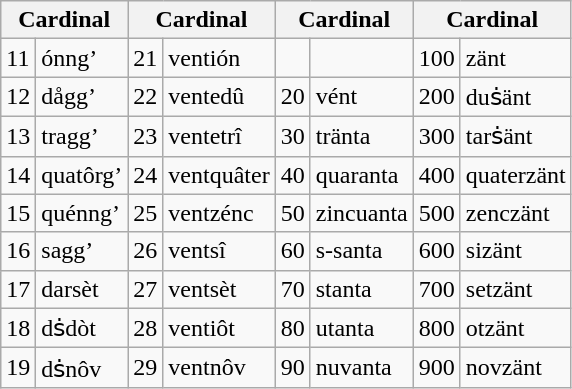<table class="wikitable">
<tr>
<th colspan="2">Cardinal</th>
<th colspan="2">Cardinal</th>
<th colspan="2">Cardinal</th>
<th colspan="2">Cardinal</th>
</tr>
<tr>
<td>11</td>
<td>ónng’</td>
<td>21</td>
<td>ventión</td>
<td></td>
<td></td>
<td>100</td>
<td>zänt</td>
</tr>
<tr>
<td>12</td>
<td>dågg’</td>
<td>22</td>
<td>ventedû</td>
<td>20</td>
<td>vént</td>
<td>200</td>
<td>duṡänt</td>
</tr>
<tr>
<td>13</td>
<td>tragg’</td>
<td>23</td>
<td>ventetrî</td>
<td>30</td>
<td>tränta</td>
<td>300</td>
<td>tarṡänt</td>
</tr>
<tr>
<td>14</td>
<td>quatôrg’</td>
<td>24</td>
<td>ventquâter</td>
<td>40</td>
<td>quaranta</td>
<td>400</td>
<td>quaterzänt</td>
</tr>
<tr>
<td>15</td>
<td>quénng’</td>
<td>25</td>
<td>ventzénc</td>
<td>50</td>
<td>zincuanta</td>
<td>500</td>
<td>zenczänt</td>
</tr>
<tr>
<td>16</td>
<td>sagg’</td>
<td>26</td>
<td>ventsî</td>
<td>60</td>
<td>s-santa</td>
<td>600</td>
<td>sizänt</td>
</tr>
<tr>
<td>17</td>
<td>darsèt</td>
<td>27</td>
<td>ventsèt</td>
<td>70</td>
<td>stanta</td>
<td>700</td>
<td>setzänt</td>
</tr>
<tr>
<td>18</td>
<td>dṡdòt</td>
<td>28</td>
<td>ventiôt</td>
<td>80</td>
<td>utanta</td>
<td>800</td>
<td>otzänt</td>
</tr>
<tr>
<td>19</td>
<td>dṡnôv</td>
<td>29</td>
<td>ventnôv</td>
<td>90</td>
<td>nuvanta</td>
<td>900</td>
<td>novzänt</td>
</tr>
</table>
